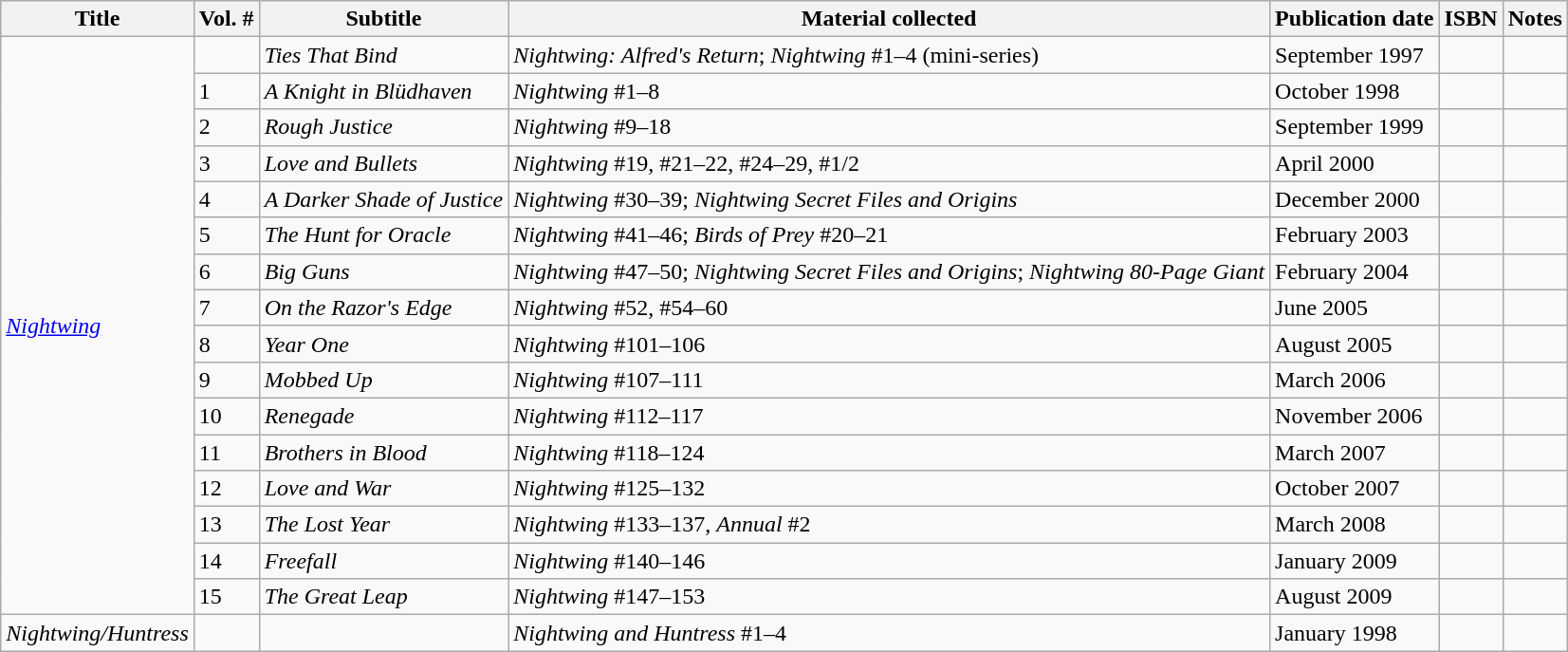<table class="wikitable">
<tr>
<th>Title</th>
<th>Vol. #</th>
<th>Subtitle</th>
<th>Material collected</th>
<th>Publication date</th>
<th>ISBN</th>
<th>Notes</th>
</tr>
<tr>
<td rowspan="16"><em><a href='#'>Nightwing</a></em></td>
<td></td>
<td><em>Ties That Bind</em></td>
<td><em>Nightwing: Alfred's Return</em>; <em>Nightwing</em> #1–4 (mini-series)</td>
<td>September 1997</td>
<td></td>
<td></td>
</tr>
<tr>
<td>1</td>
<td><em>A Knight in Blüdhaven</em></td>
<td><em>Nightwing</em> #1–8</td>
<td>October 1998</td>
<td></td>
<td></td>
</tr>
<tr>
<td>2</td>
<td><em>Rough Justice</em></td>
<td><em>Nightwing</em> #9–18</td>
<td style=white-space:nowrap>September 1999</td>
<td style=white-space:nowrap></td>
<td></td>
</tr>
<tr>
<td>3</td>
<td><em>Love and Bullets</em></td>
<td><em>Nightwing</em> #19, #21–22, #24–29, #1/2</td>
<td>April 2000</td>
<td></td>
<td></td>
</tr>
<tr>
<td>4</td>
<td><em>A Darker Shade of Justice</em></td>
<td><em>Nightwing</em> #30–39; <em>Nightwing Secret Files and Origins</em></td>
<td>December 2000</td>
<td></td>
<td></td>
</tr>
<tr>
<td>5</td>
<td><em>The Hunt for Oracle</em></td>
<td><em>Nightwing</em> #41–46; <em>Birds of Prey</em> #20–21</td>
<td>February 2003</td>
<td></td>
<td></td>
</tr>
<tr>
<td>6</td>
<td><em>Big Guns</em></td>
<td><em>Nightwing</em> #47–50; <em>Nightwing Secret Files and Origins</em>; <em>Nightwing 80-Page Giant</em></td>
<td>February 2004</td>
<td></td>
<td></td>
</tr>
<tr>
<td>7</td>
<td><em>On the Razor's Edge</em></td>
<td><em>Nightwing</em> #52, #54–60</td>
<td>June 2005</td>
<td></td>
<td></td>
</tr>
<tr>
<td>8</td>
<td><em>Year One</em></td>
<td><em>Nightwing</em> #101–106</td>
<td>August 2005</td>
<td></td>
<td></td>
</tr>
<tr>
<td>9</td>
<td><em>Mobbed Up</em></td>
<td><em>Nightwing</em> #107–111</td>
<td>March 2006</td>
<td></td>
<td></td>
</tr>
<tr>
<td>10</td>
<td><em>Renegade</em></td>
<td><em>Nightwing</em> #112–117</td>
<td>November 2006</td>
<td></td>
<td></td>
</tr>
<tr>
<td>11</td>
<td><em>Brothers in Blood</em></td>
<td><em>Nightwing</em> #118–124</td>
<td>March 2007</td>
<td></td>
<td></td>
</tr>
<tr>
<td>12</td>
<td><em>Love and War</em></td>
<td><em>Nightwing</em> #125–132</td>
<td>October 2007</td>
<td></td>
<td></td>
</tr>
<tr>
<td>13</td>
<td><em>The Lost Year</em></td>
<td><em>Nightwing</em> #133–137, <em>Annual</em> #2</td>
<td>March 2008</td>
<td></td>
<td></td>
</tr>
<tr>
<td>14</td>
<td><em>Freefall</em></td>
<td><em>Nightwing</em> #140–146</td>
<td>January 2009</td>
<td></td>
<td></td>
</tr>
<tr>
<td>15</td>
<td><em>The Great Leap</em></td>
<td><em>Nightwing</em> #147–153</td>
<td>August 2009</td>
<td></td>
<td></td>
</tr>
<tr>
<td><em>Nightwing/Huntress</em></td>
<td></td>
<td></td>
<td><em>Nightwing and Huntress</em> #1–4</td>
<td>January 1998</td>
<td></td>
<td></td>
</tr>
</table>
